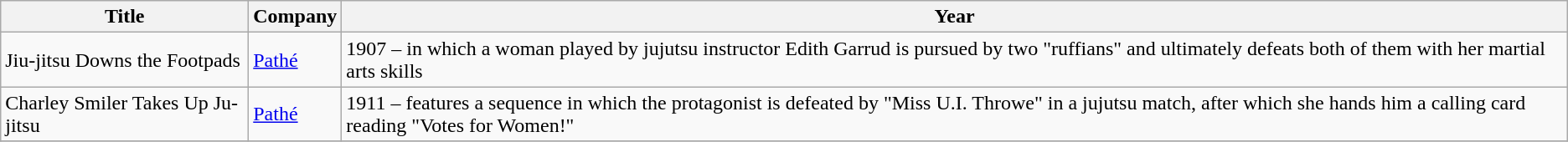<table class="wikitable">
<tr>
<th>Title</th>
<th>Company</th>
<th>Year</th>
</tr>
<tr>
<td>Jiu-jitsu Downs the Footpads</td>
<td><a href='#'>Pathé</a></td>
<td>1907 – in which a woman played by jujutsu instructor Edith Garrud is pursued by two "ruffians" and ultimately defeats both of them with her martial arts skills</td>
</tr>
<tr>
<td>Charley Smiler Takes Up Ju-jitsu</td>
<td><a href='#'>Pathé</a></td>
<td>1911 – features a sequence in which the protagonist is defeated by "Miss U.I. Throwe" in a jujutsu match, after which she hands him a calling card reading "Votes for Women!"</td>
</tr>
<tr>
</tr>
</table>
